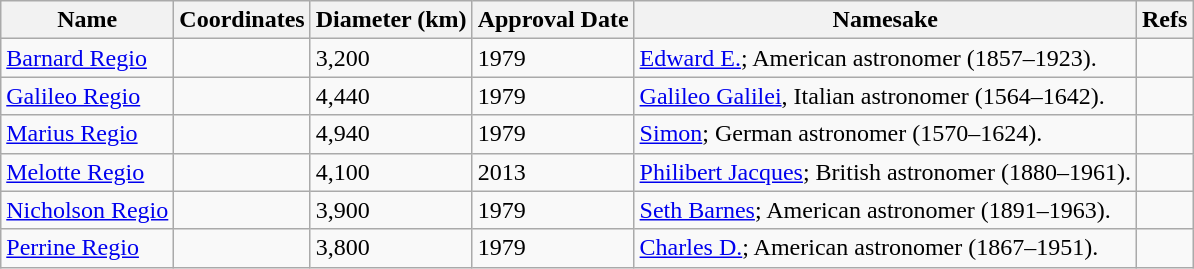<table class="wikitable">
<tr>
<th>Name</th>
<th>Coordinates</th>
<th>Diameter (km)</th>
<th>Approval Date</th>
<th>Namesake</th>
<th>Refs</th>
</tr>
<tr>
<td><a href='#'>Barnard Regio</a></td>
<td></td>
<td>3,200</td>
<td>1979</td>
<td><a href='#'>Edward E.</a>; American astronomer (1857–1923).</td>
<td></td>
</tr>
<tr>
<td><a href='#'>Galileo Regio</a></td>
<td></td>
<td>4,440</td>
<td>1979</td>
<td><a href='#'>Galileo Galilei</a>, Italian astronomer (1564–1642).</td>
<td></td>
</tr>
<tr>
<td><a href='#'>Marius Regio</a></td>
<td></td>
<td>4,940</td>
<td>1979</td>
<td><a href='#'>Simon</a>; German astronomer (1570–1624).</td>
<td></td>
</tr>
<tr>
<td><a href='#'>Melotte Regio</a></td>
<td></td>
<td>4,100</td>
<td>2013</td>
<td><a href='#'>Philibert Jacques</a>; British astronomer (1880–1961).</td>
<td></td>
</tr>
<tr>
<td><a href='#'>Nicholson Regio</a></td>
<td></td>
<td>3,900</td>
<td>1979</td>
<td><a href='#'>Seth Barnes</a>; American astronomer (1891–1963).</td>
<td></td>
</tr>
<tr>
<td><a href='#'>Perrine Regio</a></td>
<td></td>
<td>3,800</td>
<td>1979</td>
<td><a href='#'>Charles D.</a>; American astronomer (1867–1951).</td>
<td></td>
</tr>
</table>
